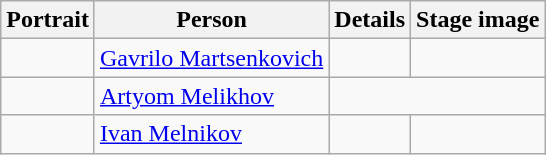<table class="wikitable">
<tr>
<th>Portrait</th>
<th>Person</th>
<th>Details</th>
<th>Stage image</th>
</tr>
<tr>
<td align=center></td>
<td><a href='#'>Gavrilo Martsenkovich</a></td>
<td></td>
<td align=center></td>
</tr>
<tr>
<td></td>
<td><a href='#'>Artyom Melikhov</a></td>
</tr>
<tr>
<td align=center></td>
<td><a href='#'>Ivan Melnikov</a></td>
<td></td>
<td align=center></td>
</tr>
</table>
